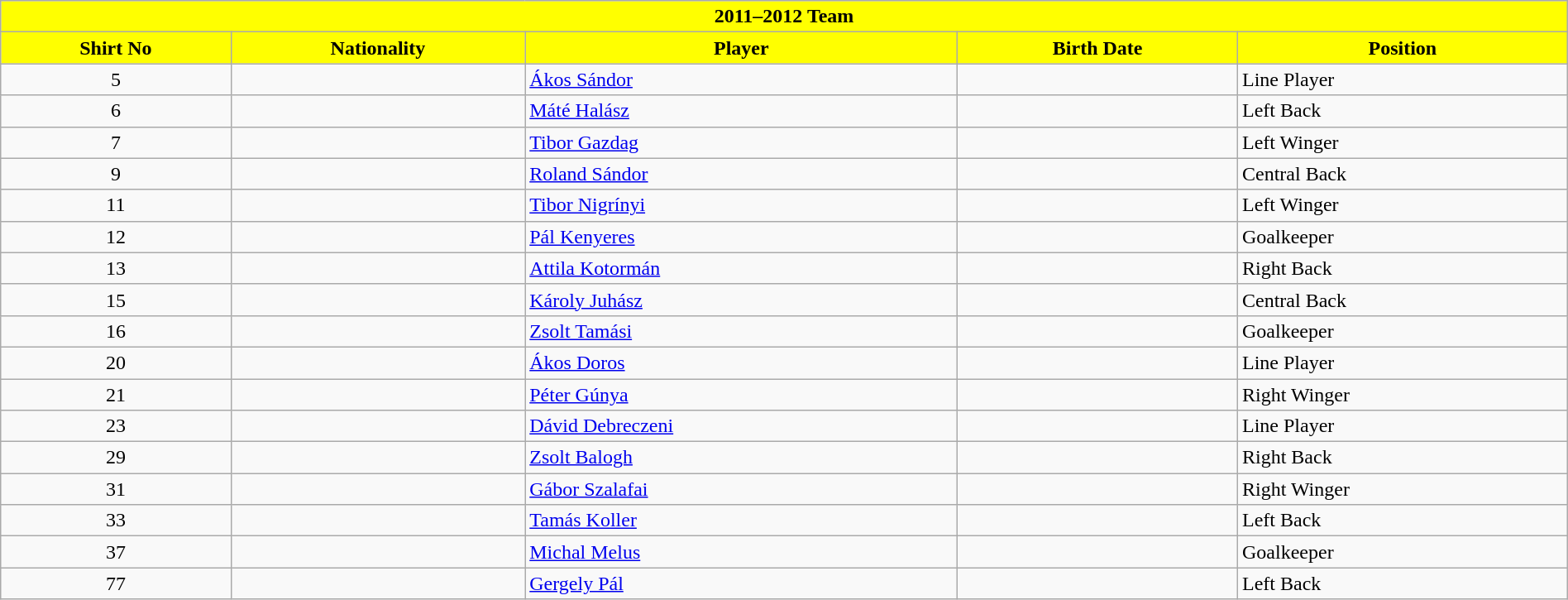<table class="wikitable collapsible collapsed" style="width:100%">
<tr>
<th colspan=5 style="background-color:yellow;color:black;text-align:center;"> <strong>2011–2012 Team</strong></th>
</tr>
<tr>
<th style="color:black; background:yellow">Shirt No</th>
<th style="color:black; background:yellow">Nationality</th>
<th style="color:black; background:yellow">Player</th>
<th style="color:black; background:yellow">Birth Date</th>
<th style="color:black; background:yellow">Position</th>
</tr>
<tr>
<td align=center>5</td>
<td></td>
<td><a href='#'>Ákos Sándor</a></td>
<td></td>
<td>Line Player</td>
</tr>
<tr>
<td align=center>6</td>
<td></td>
<td><a href='#'>Máté Halász</a></td>
<td></td>
<td>Left Back</td>
</tr>
<tr>
<td align=center>7</td>
<td></td>
<td><a href='#'>Tibor Gazdag</a></td>
<td></td>
<td>Left Winger</td>
</tr>
<tr>
<td align=center>9</td>
<td></td>
<td><a href='#'>Roland Sándor</a></td>
<td></td>
<td>Central Back</td>
</tr>
<tr>
<td align=center>11</td>
<td></td>
<td><a href='#'>Tibor Nigrínyi</a></td>
<td></td>
<td>Left Winger</td>
</tr>
<tr>
<td align=center>12</td>
<td></td>
<td><a href='#'>Pál Kenyeres</a></td>
<td></td>
<td>Goalkeeper</td>
</tr>
<tr>
<td align=center>13</td>
<td></td>
<td><a href='#'>Attila Kotormán</a></td>
<td></td>
<td>Right Back</td>
</tr>
<tr>
<td align=center>15</td>
<td></td>
<td><a href='#'>Károly Juhász</a></td>
<td></td>
<td>Central Back</td>
</tr>
<tr>
<td align=center>16</td>
<td></td>
<td><a href='#'>Zsolt Tamási</a></td>
<td></td>
<td>Goalkeeper</td>
</tr>
<tr>
<td align=center>20</td>
<td></td>
<td><a href='#'>Ákos Doros</a></td>
<td></td>
<td>Line Player</td>
</tr>
<tr>
<td align=center>21</td>
<td></td>
<td><a href='#'>Péter Gúnya</a></td>
<td></td>
<td>Right Winger</td>
</tr>
<tr>
<td align=center>23</td>
<td></td>
<td><a href='#'>Dávid Debreczeni</a></td>
<td></td>
<td>Line Player</td>
</tr>
<tr>
<td align=center>29</td>
<td></td>
<td><a href='#'>Zsolt Balogh</a></td>
<td></td>
<td>Right Back</td>
</tr>
<tr>
<td align=center>31</td>
<td></td>
<td><a href='#'>Gábor Szalafai</a></td>
<td></td>
<td>Right Winger</td>
</tr>
<tr>
<td align=center>33</td>
<td></td>
<td><a href='#'>Tamás Koller</a></td>
<td></td>
<td>Left Back</td>
</tr>
<tr>
<td align=center>37</td>
<td></td>
<td><a href='#'>Michal Melus</a></td>
<td></td>
<td>Goalkeeper</td>
</tr>
<tr>
<td align=center>77</td>
<td></td>
<td><a href='#'>Gergely Pál</a></td>
<td></td>
<td>Left Back</td>
</tr>
</table>
